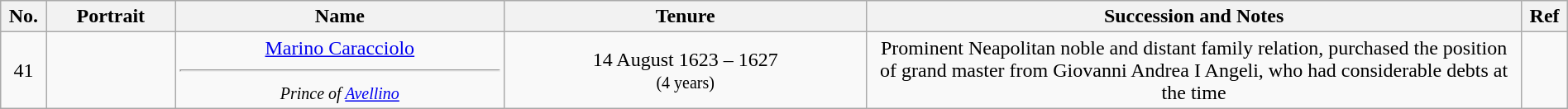<table class="wikitable" style="width:100%; text-align:center;">
<tr>
<th width="30">No.</th>
<th width="100">Portrait</th>
<th width="275">Name</th>
<th width="305">Tenure</th>
<th width="560">Succession and Notes</th>
<th width="30">Ref</th>
</tr>
<tr>
<td>41</td>
<td></td>
<td><a href='#'>Marino Caracciolo</a><hr><small><em>Prince of <a href='#'>Avellino</a></em></small></td>
<td>14 August 1623 – 1627<br><small>(4 years)</small></td>
<td>Prominent Neapolitan noble and distant family relation, purchased the position of grand master from Giovanni Andrea I Angeli, who had considerable debts at the time</td>
<td></td>
</tr>
</table>
